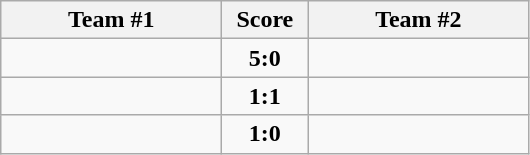<table class="wikitable" style="text-align:center;">
<tr>
<th width=140>Team #1</th>
<th width=50>Score</th>
<th width=140>Team #2</th>
</tr>
<tr>
<td style="text-align:right;"></td>
<td><strong>5:0</strong></td>
<td style="text-align:left;"></td>
</tr>
<tr>
<td style="text-align:right;"></td>
<td><strong>1:1</strong></td>
<td style="text-align:left;"></td>
</tr>
<tr>
<td style="text-align:right;"></td>
<td><strong>1:0</strong></td>
<td style="text-align:left;"></td>
</tr>
</table>
